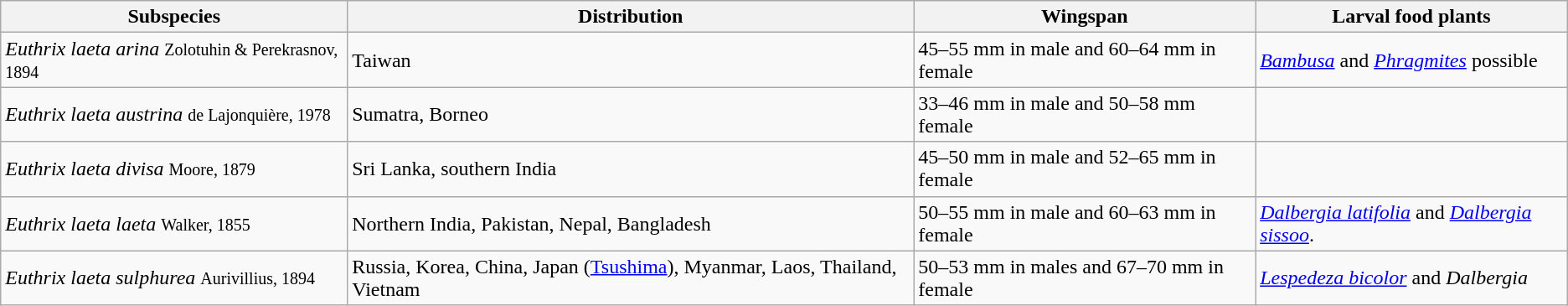<table class="wikitable">
<tr>
<th>Subspecies</th>
<th>Distribution</th>
<th>Wingspan</th>
<th>Larval food plants</th>
</tr>
<tr>
<td><em>Euthrix laeta arina</em> <small>Zolotuhin & Perekrasnov, 1894</small></td>
<td>Taiwan</td>
<td>45–55 mm in male and 60–64 mm in female</td>
<td><em><a href='#'>Bambusa</a></em> and <em><a href='#'>Phragmites</a></em> possible</td>
</tr>
<tr>
<td><em>Euthrix laeta austrina</em> <small>de Lajonquière, 1978</small></td>
<td>Sumatra, Borneo</td>
<td>33–46 mm in male and 50–58 mm female</td>
<td></td>
</tr>
<tr>
<td><em>Euthrix laeta divisa</em> <small>Moore, 1879</small></td>
<td>Sri Lanka, southern India</td>
<td>45–50 mm in male and 52–65 mm in female</td>
<td></td>
</tr>
<tr>
<td><em>Euthrix laeta laeta</em> <small>Walker, 1855</small></td>
<td>Northern India, Pakistan, Nepal, Bangladesh</td>
<td>50–55 mm in male and 60–63 mm in female</td>
<td><em><a href='#'>Dalbergia latifolia</a></em> and <em><a href='#'>Dalbergia sissoo</a></em>.</td>
</tr>
<tr>
<td><em>Euthrix laeta sulphurea</em> <small>Aurivillius, 1894</small></td>
<td>Russia, Korea, China, Japan (<a href='#'>Tsushima</a>), Myanmar, Laos, Thailand, Vietnam</td>
<td>50–53 mm in males and 67–70 mm in female</td>
<td><em><a href='#'>Lespedeza bicolor</a></em> and <em>Dalbergia</em></td>
</tr>
</table>
